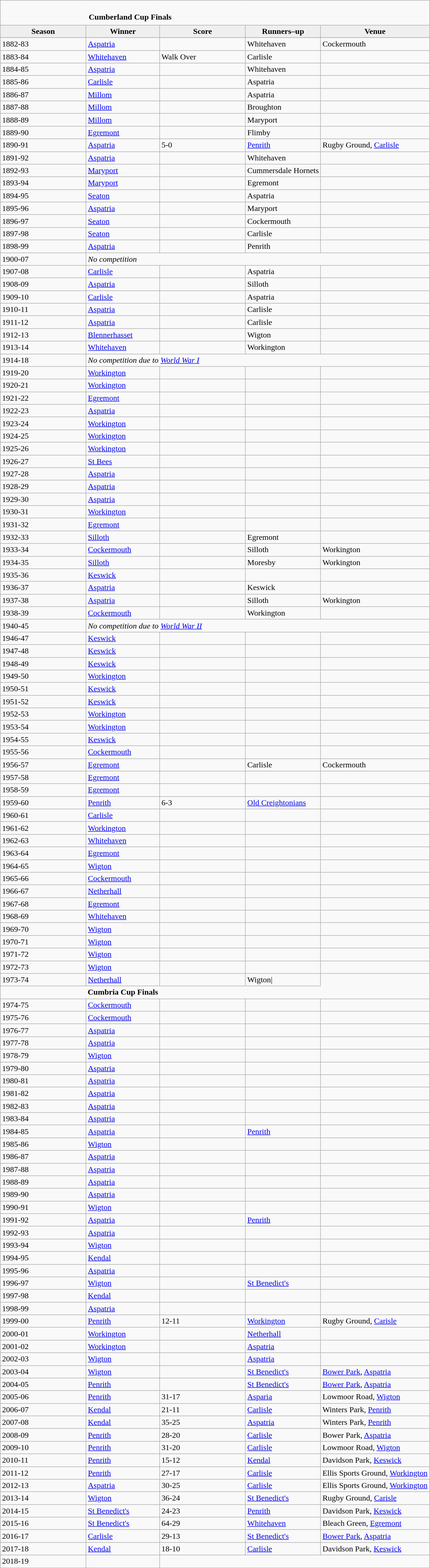<table class="wikitable" style="text-align: left;">
<tr>
<td colspan="5" cellpadding="0" cellspacing="0"><br><table border="0" style="width:100%;" cellpadding="0" cellspacing="0">
<tr>
<td style="width:20%; border:0;"></td>
<td style="border:0;"><strong>Cumberland Cup Finals</strong></td>
<td style="width:20%; border:0;"></td>
</tr>
</table>
</td>
</tr>
<tr>
<th style="background:#efefef;">Season</th>
<th style="background:#efefef">Winner</th>
<th style="background:#efefef">Score</th>
<th style="background:#efefef;">Runners–up</th>
<th style="background:#efefef;">Venue</th>
</tr>
<tr align=left>
</tr>
<tr>
<td>1882-83</td>
<td><a href='#'>Aspatria</a></td>
<td></td>
<td>Whitehaven</td>
<td>Cockermouth</td>
</tr>
<tr>
<td>1883-84</td>
<td><a href='#'>Whitehaven</a></td>
<td>Walk Over</td>
<td>Carlisle</td>
<td></td>
</tr>
<tr>
<td>1884-85</td>
<td><a href='#'>Aspatria</a></td>
<td></td>
<td>Whitehaven</td>
<td></td>
</tr>
<tr>
<td>1885-86</td>
<td><a href='#'>Carlisle</a></td>
<td></td>
<td>Aspatria</td>
<td></td>
</tr>
<tr>
<td>1886-87</td>
<td><a href='#'>Millom</a></td>
<td></td>
<td>Aspatria</td>
<td></td>
</tr>
<tr>
<td>1887-88</td>
<td><a href='#'>Millom</a></td>
<td></td>
<td>Broughton</td>
<td></td>
</tr>
<tr>
<td>1888-89</td>
<td><a href='#'>Millom</a></td>
<td></td>
<td>Maryport</td>
<td></td>
</tr>
<tr>
<td>1889-90</td>
<td><a href='#'>Egremont</a></td>
<td></td>
<td>Flimby</td>
<td></td>
</tr>
<tr>
<td>1890-91</td>
<td><a href='#'>Aspatria</a></td>
<td>5-0</td>
<td><a href='#'>Penrith</a></td>
<td>Rugby Ground, <a href='#'>Carlisle</a></td>
</tr>
<tr>
<td>1891-92</td>
<td><a href='#'>Aspatria</a></td>
<td></td>
<td>Whitehaven</td>
<td></td>
</tr>
<tr>
<td>1892-93</td>
<td><a href='#'>Maryport</a></td>
<td></td>
<td>Cummersdale Hornets</td>
<td></td>
</tr>
<tr>
<td>1893-94</td>
<td><a href='#'>Maryport</a></td>
<td></td>
<td>Egremont</td>
<td></td>
</tr>
<tr>
<td>1894-95</td>
<td><a href='#'>Seaton</a></td>
<td></td>
<td>Aspatria</td>
<td></td>
</tr>
<tr>
<td>1895-96</td>
<td><a href='#'>Aspatria</a></td>
<td></td>
<td>Maryport</td>
<td></td>
</tr>
<tr>
<td>1896-97</td>
<td><a href='#'>Seaton</a></td>
<td></td>
<td>Cockermouth</td>
<td></td>
</tr>
<tr>
<td>1897-98</td>
<td><a href='#'>Seaton</a></td>
<td></td>
<td>Carlisle</td>
<td></td>
</tr>
<tr>
<td>1898-99</td>
<td><a href='#'>Aspatria</a></td>
<td></td>
<td>Penrith</td>
<td></td>
</tr>
<tr>
<td>1900-07</td>
<td colspan="4"><em>No competition</em></td>
</tr>
<tr>
<td>1907-08</td>
<td><a href='#'>Carlisle</a></td>
<td></td>
<td>Aspatria</td>
<td></td>
</tr>
<tr>
<td>1908-09</td>
<td><a href='#'>Aspatria</a></td>
<td></td>
<td>Silloth</td>
<td></td>
</tr>
<tr>
<td>1909-10</td>
<td><a href='#'>Carlisle</a></td>
<td></td>
<td>Aspatria</td>
<td></td>
</tr>
<tr>
<td>1910-11</td>
<td><a href='#'>Aspatria</a></td>
<td></td>
<td>Carlisle</td>
<td></td>
</tr>
<tr>
<td>1911-12</td>
<td><a href='#'>Aspatria</a></td>
<td></td>
<td>Carlisle</td>
<td></td>
</tr>
<tr>
<td>1912-13</td>
<td><a href='#'>Blennerhasset</a></td>
<td></td>
<td>Wigton</td>
<td></td>
</tr>
<tr>
<td>1913-14</td>
<td><a href='#'>Whitehaven</a></td>
<td></td>
<td>Workington</td>
<td></td>
</tr>
<tr>
<td>1914-18</td>
<td colspan="4"><em>No competition due to <a href='#'>World War I</a></em></td>
</tr>
<tr>
<td>1919-20</td>
<td><a href='#'>Workington</a></td>
<td></td>
<td></td>
<td></td>
</tr>
<tr>
<td>1920-21</td>
<td><a href='#'>Workington</a></td>
<td></td>
<td></td>
<td></td>
</tr>
<tr>
<td>1921-22</td>
<td><a href='#'>Egremont</a></td>
<td></td>
<td></td>
<td></td>
</tr>
<tr>
<td>1922-23</td>
<td><a href='#'>Aspatria</a></td>
<td></td>
<td></td>
<td></td>
</tr>
<tr>
<td>1923-24</td>
<td><a href='#'>Workington</a></td>
<td></td>
<td></td>
<td></td>
</tr>
<tr>
<td>1924-25</td>
<td><a href='#'>Workington</a></td>
<td></td>
<td></td>
<td></td>
</tr>
<tr>
<td>1925-26</td>
<td><a href='#'>Workington</a></td>
<td></td>
<td></td>
<td></td>
</tr>
<tr>
<td>1926-27</td>
<td><a href='#'>St Bees</a></td>
<td></td>
<td></td>
<td></td>
</tr>
<tr>
<td>1927-28</td>
<td><a href='#'>Aspatria</a></td>
<td></td>
<td></td>
<td></td>
</tr>
<tr>
<td>1928-29</td>
<td><a href='#'>Aspatria</a></td>
<td></td>
<td></td>
<td></td>
</tr>
<tr>
<td>1929-30</td>
<td><a href='#'>Aspatria</a></td>
<td></td>
<td></td>
<td></td>
</tr>
<tr>
<td>1930-31</td>
<td><a href='#'>Workington</a></td>
<td></td>
<td></td>
<td></td>
</tr>
<tr>
<td>1931-32</td>
<td><a href='#'>Egremont</a></td>
<td></td>
<td></td>
<td></td>
</tr>
<tr>
<td>1932-33</td>
<td><a href='#'>Silloth</a></td>
<td></td>
<td>Egremont</td>
<td></td>
</tr>
<tr>
<td>1933-34</td>
<td><a href='#'>Cockermouth</a></td>
<td></td>
<td>Silloth</td>
<td>Workington</td>
</tr>
<tr>
<td>1934-35</td>
<td><a href='#'>Silloth</a></td>
<td></td>
<td>Moresby</td>
<td>Workington</td>
</tr>
<tr>
<td>1935-36</td>
<td><a href='#'>Keswick</a></td>
<td></td>
<td></td>
<td></td>
</tr>
<tr>
<td>1936-37</td>
<td><a href='#'>Aspatria</a></td>
<td></td>
<td>Keswick</td>
<td></td>
</tr>
<tr>
<td>1937-38</td>
<td><a href='#'>Aspatria</a></td>
<td></td>
<td>Silloth</td>
<td>Workington</td>
</tr>
<tr>
<td>1938-39</td>
<td><a href='#'>Cockermouth</a></td>
<td></td>
<td>Workington</td>
<td></td>
</tr>
<tr>
<td>1940-45</td>
<td Colspan="4"><em>No competition due to <a href='#'>World War II</a></em></td>
</tr>
<tr>
<td>1946-47</td>
<td><a href='#'>Keswick</a></td>
<td></td>
<td></td>
<td></td>
</tr>
<tr>
<td>1947-48</td>
<td><a href='#'>Keswick</a></td>
<td></td>
<td></td>
<td></td>
</tr>
<tr>
<td>1948-49</td>
<td><a href='#'>Keswick</a></td>
<td></td>
<td></td>
<td></td>
</tr>
<tr>
<td>1949-50</td>
<td><a href='#'>Workington</a></td>
<td></td>
<td></td>
<td></td>
</tr>
<tr>
<td>1950-51</td>
<td><a href='#'>Keswick</a></td>
<td></td>
<td></td>
<td></td>
</tr>
<tr>
<td>1951-52</td>
<td><a href='#'>Keswick</a></td>
<td></td>
<td></td>
<td></td>
</tr>
<tr>
<td>1952-53</td>
<td><a href='#'>Workington</a></td>
<td></td>
<td></td>
<td></td>
</tr>
<tr>
<td>1953-54</td>
<td><a href='#'>Workington</a></td>
<td></td>
<td></td>
<td></td>
</tr>
<tr>
<td>1954-55</td>
<td><a href='#'>Keswick</a></td>
<td></td>
<td></td>
<td></td>
</tr>
<tr>
<td>1955-56</td>
<td><a href='#'>Cockermouth</a></td>
<td></td>
<td></td>
<td></td>
</tr>
<tr>
<td>1956-57</td>
<td><a href='#'>Egremont</a></td>
<td></td>
<td>Carlisle</td>
<td>Cockermouth</td>
</tr>
<tr>
<td>1957-58</td>
<td><a href='#'>Egremont</a></td>
<td></td>
<td></td>
<td></td>
</tr>
<tr>
<td>1958-59</td>
<td><a href='#'>Egremont</a></td>
<td></td>
<td></td>
<td></td>
</tr>
<tr>
<td>1959-60</td>
<td><a href='#'>Penrith</a></td>
<td>6-3</td>
<td><a href='#'>Old Creightonians</a></td>
<td></td>
</tr>
<tr>
<td>1960-61</td>
<td><a href='#'>Carlisle</a></td>
<td></td>
<td></td>
<td></td>
</tr>
<tr>
<td>1961-62</td>
<td><a href='#'>Workington</a></td>
<td></td>
<td></td>
<td></td>
</tr>
<tr>
<td>1962-63</td>
<td><a href='#'>Whitehaven</a></td>
<td></td>
<td></td>
<td></td>
</tr>
<tr>
<td>1963-64</td>
<td><a href='#'>Egremont</a></td>
<td></td>
<td></td>
<td></td>
</tr>
<tr>
<td>1964-65</td>
<td><a href='#'>Wigton</a></td>
<td></td>
<td></td>
<td></td>
</tr>
<tr>
<td>1965-66</td>
<td><a href='#'>Cockermouth</a></td>
<td></td>
<td></td>
<td></td>
</tr>
<tr>
<td>1966-67</td>
<td><a href='#'>Netherhall</a></td>
<td></td>
<td></td>
<td></td>
</tr>
<tr>
<td>1967-68</td>
<td><a href='#'>Egremont</a></td>
<td></td>
<td></td>
<td></td>
</tr>
<tr>
<td>1968-69</td>
<td><a href='#'>Whitehaven</a></td>
<td></td>
<td></td>
<td></td>
</tr>
<tr>
<td>1969-70</td>
<td><a href='#'>Wigton</a></td>
<td></td>
<td></td>
<td></td>
</tr>
<tr>
<td>1970-71</td>
<td><a href='#'>Wigton</a></td>
<td></td>
<td></td>
<td></td>
</tr>
<tr>
<td>1971-72</td>
<td><a href='#'>Wigton</a></td>
<td></td>
<td></td>
<td></td>
</tr>
<tr>
<td>1972-73</td>
<td><a href='#'>Wigton</a></td>
<td></td>
<td></td>
<td></td>
</tr>
<tr>
<td>1973-74</td>
<td><a href='#'>Netherhall</a></td>
<td></td>
<td>Wigton|</td>
</tr>
<tr>
<td style="width:20%; border:0;"></td>
<td style="border:0;"><strong>Cumbria Cup Finals</strong></td>
<td style="width:20%; border:0;"></td>
</tr>
<tr>
<td>1974-75</td>
<td><a href='#'>Cockermouth</a></td>
<td></td>
<td></td>
<td></td>
</tr>
<tr>
<td>1975-76</td>
<td><a href='#'>Cockermouth</a></td>
<td></td>
<td></td>
<td></td>
</tr>
<tr>
<td>1976-77</td>
<td><a href='#'>Aspatria</a></td>
<td></td>
<td></td>
<td></td>
</tr>
<tr>
<td>1977-78</td>
<td><a href='#'>Aspatria</a></td>
<td></td>
<td></td>
<td></td>
</tr>
<tr>
<td>1978-79</td>
<td><a href='#'>Wigton</a></td>
<td></td>
<td></td>
<td></td>
</tr>
<tr>
<td>1979-80</td>
<td><a href='#'>Aspatria</a></td>
<td></td>
<td></td>
<td></td>
</tr>
<tr>
<td>1980-81</td>
<td><a href='#'>Aspatria</a></td>
<td></td>
<td></td>
<td></td>
</tr>
<tr>
<td>1981-82</td>
<td><a href='#'>Aspatria</a></td>
<td></td>
<td></td>
<td></td>
</tr>
<tr>
<td>1982-83</td>
<td><a href='#'>Aspatria</a></td>
<td></td>
<td></td>
<td></td>
</tr>
<tr>
<td>1983-84</td>
<td><a href='#'>Aspatria</a></td>
<td></td>
<td></td>
<td></td>
</tr>
<tr>
<td>1984-85</td>
<td><a href='#'>Aspatria</a></td>
<td></td>
<td><a href='#'>Penrith</a></td>
<td></td>
</tr>
<tr>
<td>1985-86</td>
<td><a href='#'>Wigton</a></td>
<td></td>
<td></td>
<td></td>
</tr>
<tr>
<td>1986-87</td>
<td><a href='#'>Aspatria</a></td>
<td></td>
<td></td>
<td></td>
</tr>
<tr>
<td>1987-88</td>
<td><a href='#'>Aspatria</a></td>
<td></td>
<td></td>
<td></td>
</tr>
<tr>
<td>1988-89</td>
<td><a href='#'>Aspatria</a></td>
<td></td>
<td></td>
<td></td>
</tr>
<tr>
<td>1989-90</td>
<td><a href='#'>Aspatria</a></td>
<td></td>
<td></td>
<td></td>
</tr>
<tr>
<td>1990-91</td>
<td><a href='#'>Wigton</a></td>
<td></td>
<td></td>
<td></td>
</tr>
<tr>
<td>1991-92</td>
<td><a href='#'>Aspatria</a></td>
<td></td>
<td><a href='#'>Penrith</a></td>
<td></td>
</tr>
<tr>
<td>1992-93</td>
<td><a href='#'>Aspatria</a></td>
<td></td>
<td></td>
<td></td>
</tr>
<tr>
<td>1993-94</td>
<td><a href='#'>Wigton</a></td>
<td></td>
<td></td>
<td></td>
</tr>
<tr>
<td>1994-95</td>
<td><a href='#'>Kendal</a></td>
<td></td>
<td></td>
<td></td>
</tr>
<tr>
<td>1995-96</td>
<td><a href='#'>Aspatria</a></td>
<td></td>
<td></td>
<td></td>
</tr>
<tr>
<td>1996-97</td>
<td><a href='#'>Wigton</a></td>
<td></td>
<td><a href='#'>St Benedict's</a></td>
<td></td>
</tr>
<tr>
<td>1997-98</td>
<td><a href='#'>Kendal</a></td>
<td></td>
<td></td>
<td></td>
</tr>
<tr>
<td>1998-99</td>
<td><a href='#'>Aspatria</a></td>
<td></td>
<td></td>
<td></td>
</tr>
<tr>
<td>1999-00</td>
<td><a href='#'>Penrith</a></td>
<td>12-11</td>
<td><a href='#'>Workington</a></td>
<td>Rugby Ground, <a href='#'>Carisle</a></td>
</tr>
<tr>
<td>2000-01</td>
<td><a href='#'>Workington</a></td>
<td></td>
<td><a href='#'>Netherhall</a></td>
<td></td>
</tr>
<tr>
<td>2001-02</td>
<td><a href='#'>Workington</a></td>
<td></td>
<td><a href='#'>Aspatria</a></td>
<td></td>
</tr>
<tr>
<td>2002-03</td>
<td><a href='#'>Wigton</a></td>
<td></td>
<td><a href='#'>Aspatria</a></td>
<td></td>
</tr>
<tr>
<td>2003-04</td>
<td><a href='#'>Wigton</a></td>
<td></td>
<td><a href='#'>St Benedict's</a></td>
<td><a href='#'>Bower Park</a>, <a href='#'>Aspatria</a></td>
</tr>
<tr>
<td>2004-05</td>
<td><a href='#'>Penrith</a></td>
<td></td>
<td><a href='#'>St Benedict's</a></td>
<td><a href='#'>Bower Park</a>, <a href='#'>Aspatria</a></td>
</tr>
<tr>
<td>2005-06</td>
<td><a href='#'>Penrith</a></td>
<td>31-17</td>
<td><a href='#'>Asparia</a></td>
<td>Lowmoor Road, <a href='#'>Wigton</a></td>
</tr>
<tr>
<td>2006-07</td>
<td><a href='#'>Kendal</a></td>
<td>21-11</td>
<td><a href='#'>Carlisle</a></td>
<td>Winters Park, <a href='#'>Penrith</a></td>
</tr>
<tr>
<td>2007-08</td>
<td><a href='#'>Kendal</a></td>
<td>35-25</td>
<td><a href='#'>Aspatria</a></td>
<td>Winters Park, <a href='#'>Penrith</a></td>
</tr>
<tr>
<td>2008-09</td>
<td><a href='#'>Penrith</a></td>
<td>28-20</td>
<td><a href='#'>Carlisle</a></td>
<td>Bower Park, <a href='#'>Aspatria</a></td>
</tr>
<tr>
<td>2009-10</td>
<td><a href='#'>Penrith</a></td>
<td>31-20</td>
<td><a href='#'>Carlisle</a></td>
<td>Lowmoor Road, <a href='#'>Wigton</a></td>
</tr>
<tr>
<td>2010-11</td>
<td><a href='#'>Penrith</a></td>
<td>15-12</td>
<td><a href='#'>Kendal</a></td>
<td>Davidson Park, <a href='#'>Keswick</a></td>
</tr>
<tr>
<td>2011-12</td>
<td><a href='#'>Penrith</a></td>
<td>27-17</td>
<td><a href='#'>Carlisle</a></td>
<td>Ellis Sports Ground, <a href='#'>Workington</a></td>
</tr>
<tr>
<td>2012-13</td>
<td><a href='#'>Aspatria</a></td>
<td>30-25</td>
<td><a href='#'>Carlisle</a></td>
<td>Ellis Sports Ground, <a href='#'>Workington</a></td>
</tr>
<tr>
<td>2013-14</td>
<td><a href='#'>Wigton</a></td>
<td>36-24</td>
<td><a href='#'>St Benedict's</a></td>
<td>Rugby Ground, <a href='#'>Carisle</a></td>
</tr>
<tr>
<td>2014-15</td>
<td><a href='#'>St Benedict's</a></td>
<td>24-23</td>
<td><a href='#'>Penrith</a></td>
<td>Davidson Park, <a href='#'>Keswick</a></td>
</tr>
<tr>
<td>2015-16</td>
<td><a href='#'>St Benedict's</a></td>
<td>64-29</td>
<td><a href='#'>Whitehaven</a></td>
<td>Bleach Green, <a href='#'>Egremont</a></td>
</tr>
<tr>
<td>2016-17</td>
<td><a href='#'>Carlisle</a></td>
<td>29-13</td>
<td><a href='#'>St Benedict's</a></td>
<td><a href='#'>Bower Park</a>, <a href='#'>Aspatria</a></td>
</tr>
<tr>
<td>2017-18</td>
<td><a href='#'>Kendal</a></td>
<td>18-10</td>
<td><a href='#'>Carlisle</a></td>
<td>Davidson Park, <a href='#'>Keswick</a></td>
</tr>
<tr>
<td>2018-19</td>
<td></td>
</tr>
<tr>
</tr>
</table>
